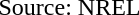<table style="float: right; margin: auto;">
<tr>
<td>Source: NREL</td>
</tr>
</table>
